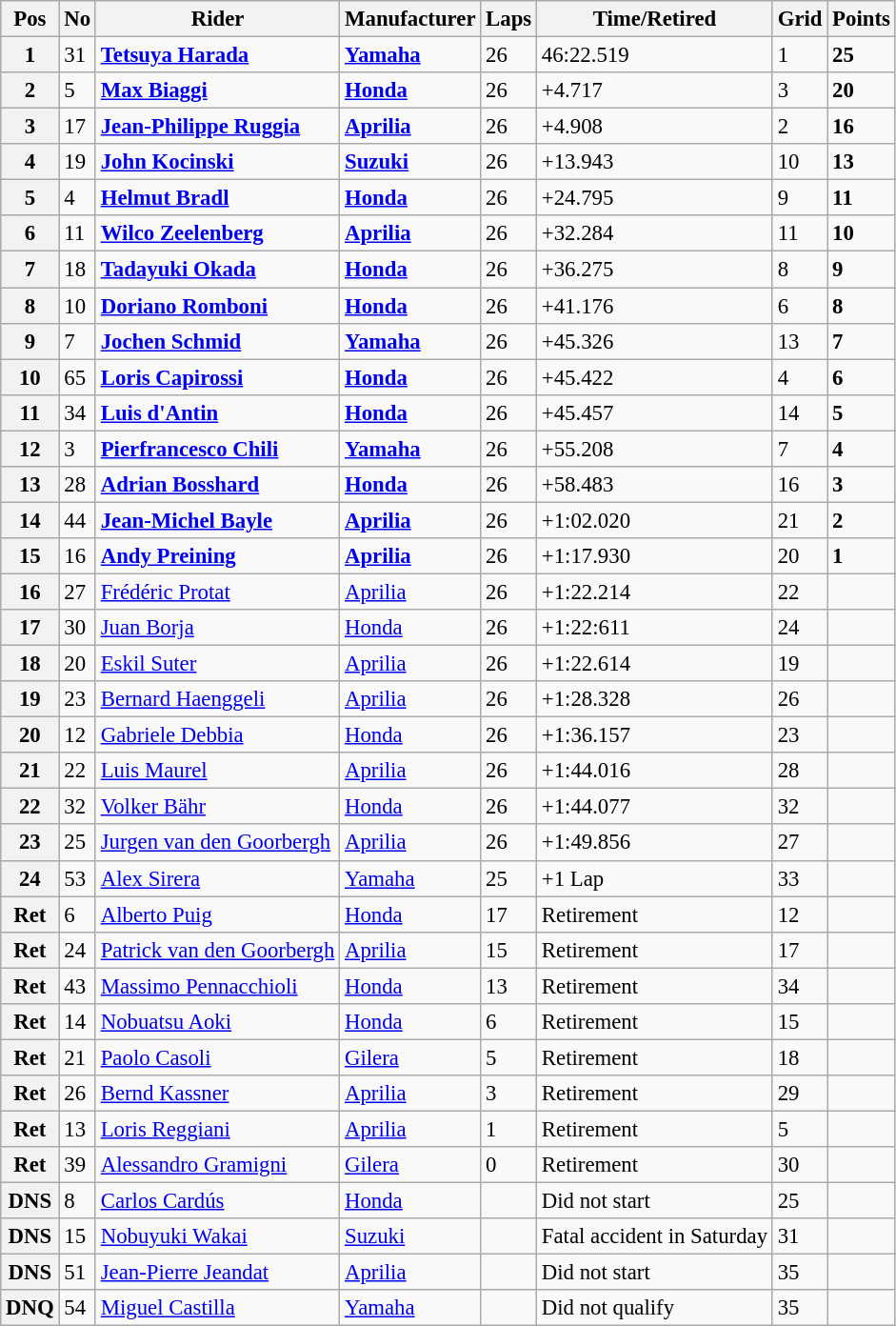<table class="wikitable" style="font-size: 95%;">
<tr>
<th>Pos</th>
<th>No</th>
<th>Rider</th>
<th>Manufacturer</th>
<th>Laps</th>
<th>Time/Retired</th>
<th>Grid</th>
<th>Points</th>
</tr>
<tr>
<th>1</th>
<td>31</td>
<td> <strong><a href='#'>Tetsuya Harada</a></strong></td>
<td><strong><a href='#'>Yamaha</a></strong></td>
<td>26</td>
<td>46:22.519</td>
<td>1</td>
<td><strong>25</strong></td>
</tr>
<tr>
<th>2</th>
<td>5</td>
<td> <strong><a href='#'>Max Biaggi</a></strong></td>
<td><strong><a href='#'>Honda</a></strong></td>
<td>26</td>
<td>+4.717</td>
<td>3</td>
<td><strong>20</strong></td>
</tr>
<tr>
<th>3</th>
<td>17</td>
<td> <strong><a href='#'>Jean-Philippe Ruggia</a></strong></td>
<td><strong><a href='#'>Aprilia</a></strong></td>
<td>26</td>
<td>+4.908</td>
<td>2</td>
<td><strong>16</strong></td>
</tr>
<tr>
<th>4</th>
<td>19</td>
<td> <strong><a href='#'>John Kocinski</a></strong></td>
<td><strong><a href='#'>Suzuki</a></strong></td>
<td>26</td>
<td>+13.943</td>
<td>10</td>
<td><strong>13</strong></td>
</tr>
<tr>
<th>5</th>
<td>4</td>
<td> <strong><a href='#'>Helmut Bradl</a></strong></td>
<td><strong><a href='#'>Honda</a></strong></td>
<td>26</td>
<td>+24.795</td>
<td>9</td>
<td><strong>11</strong></td>
</tr>
<tr>
<th>6</th>
<td>11</td>
<td> <strong><a href='#'>Wilco Zeelenberg</a></strong></td>
<td><strong><a href='#'>Aprilia</a></strong></td>
<td>26</td>
<td>+32.284</td>
<td>11</td>
<td><strong>10</strong></td>
</tr>
<tr>
<th>7</th>
<td>18</td>
<td> <strong><a href='#'>Tadayuki Okada</a></strong></td>
<td><strong><a href='#'>Honda</a></strong></td>
<td>26</td>
<td>+36.275</td>
<td>8</td>
<td><strong>9</strong></td>
</tr>
<tr>
<th>8</th>
<td>10</td>
<td> <strong><a href='#'>Doriano Romboni</a></strong></td>
<td><strong><a href='#'>Honda</a></strong></td>
<td>26</td>
<td>+41.176</td>
<td>6</td>
<td><strong>8</strong></td>
</tr>
<tr>
<th>9</th>
<td>7</td>
<td> <strong><a href='#'>Jochen Schmid</a></strong></td>
<td><strong><a href='#'>Yamaha</a></strong></td>
<td>26</td>
<td>+45.326</td>
<td>13</td>
<td><strong>7</strong></td>
</tr>
<tr>
<th>10</th>
<td>65</td>
<td> <strong><a href='#'>Loris Capirossi</a></strong></td>
<td><strong><a href='#'>Honda</a></strong></td>
<td>26</td>
<td>+45.422</td>
<td>4</td>
<td><strong>6</strong></td>
</tr>
<tr>
<th>11</th>
<td>34</td>
<td> <strong><a href='#'>Luis d'Antin</a></strong></td>
<td><strong><a href='#'>Honda</a></strong></td>
<td>26</td>
<td>+45.457</td>
<td>14</td>
<td><strong>5</strong></td>
</tr>
<tr>
<th>12</th>
<td>3</td>
<td> <strong><a href='#'>Pierfrancesco Chili</a></strong></td>
<td><strong><a href='#'>Yamaha</a></strong></td>
<td>26</td>
<td>+55.208</td>
<td>7</td>
<td><strong>4</strong></td>
</tr>
<tr>
<th>13</th>
<td>28</td>
<td> <strong><a href='#'>Adrian Bosshard</a></strong></td>
<td><strong><a href='#'>Honda</a></strong></td>
<td>26</td>
<td>+58.483</td>
<td>16</td>
<td><strong>3</strong></td>
</tr>
<tr>
<th>14</th>
<td>44</td>
<td> <strong><a href='#'>Jean-Michel Bayle</a></strong></td>
<td><strong><a href='#'>Aprilia</a></strong></td>
<td>26</td>
<td>+1:02.020</td>
<td>21</td>
<td><strong>2</strong></td>
</tr>
<tr>
<th>15</th>
<td>16</td>
<td> <strong><a href='#'>Andy Preining</a></strong></td>
<td><strong><a href='#'>Aprilia</a></strong></td>
<td>26</td>
<td>+1:17.930</td>
<td>20</td>
<td><strong>1</strong></td>
</tr>
<tr>
<th>16</th>
<td>27</td>
<td> <a href='#'>Frédéric Protat</a></td>
<td><a href='#'>Aprilia</a></td>
<td>26</td>
<td>+1:22.214</td>
<td>22</td>
<td></td>
</tr>
<tr>
<th>17</th>
<td>30</td>
<td> <a href='#'>Juan Borja</a></td>
<td><a href='#'>Honda</a></td>
<td>26</td>
<td>+1:22:611</td>
<td>24</td>
<td></td>
</tr>
<tr>
<th>18</th>
<td>20</td>
<td> <a href='#'>Eskil Suter</a></td>
<td><a href='#'>Aprilia</a></td>
<td>26</td>
<td>+1:22.614</td>
<td>19</td>
<td></td>
</tr>
<tr>
<th>19</th>
<td>23</td>
<td> <a href='#'>Bernard Haenggeli</a></td>
<td><a href='#'>Aprilia</a></td>
<td>26</td>
<td>+1:28.328</td>
<td>26</td>
<td></td>
</tr>
<tr>
<th>20</th>
<td>12</td>
<td> <a href='#'>Gabriele Debbia</a></td>
<td><a href='#'>Honda</a></td>
<td>26</td>
<td>+1:36.157</td>
<td>23</td>
<td></td>
</tr>
<tr>
<th>21</th>
<td>22</td>
<td> <a href='#'>Luis Maurel</a></td>
<td><a href='#'>Aprilia</a></td>
<td>26</td>
<td>+1:44.016</td>
<td>28</td>
<td></td>
</tr>
<tr>
<th>22</th>
<td>32</td>
<td> <a href='#'>Volker Bähr</a></td>
<td><a href='#'>Honda</a></td>
<td>26</td>
<td>+1:44.077</td>
<td>32</td>
<td></td>
</tr>
<tr>
<th>23</th>
<td>25</td>
<td> <a href='#'>Jurgen van den Goorbergh</a></td>
<td><a href='#'>Aprilia</a></td>
<td>26</td>
<td>+1:49.856</td>
<td>27</td>
<td></td>
</tr>
<tr>
<th>24</th>
<td>53</td>
<td> <a href='#'>Alex Sirera</a></td>
<td><a href='#'>Yamaha</a></td>
<td>25</td>
<td>+1 Lap</td>
<td>33</td>
<td></td>
</tr>
<tr>
<th>Ret</th>
<td>6</td>
<td> <a href='#'>Alberto Puig</a></td>
<td><a href='#'>Honda</a></td>
<td>17</td>
<td>Retirement</td>
<td>12</td>
<td></td>
</tr>
<tr>
<th>Ret</th>
<td>24</td>
<td> <a href='#'>Patrick van den Goorbergh</a></td>
<td><a href='#'>Aprilia</a></td>
<td>15</td>
<td>Retirement</td>
<td>17</td>
<td></td>
</tr>
<tr>
<th>Ret</th>
<td>43</td>
<td> <a href='#'>Massimo Pennacchioli</a></td>
<td><a href='#'>Honda</a></td>
<td>13</td>
<td>Retirement</td>
<td>34</td>
<td></td>
</tr>
<tr>
<th>Ret</th>
<td>14</td>
<td> <a href='#'>Nobuatsu Aoki</a></td>
<td><a href='#'>Honda</a></td>
<td>6</td>
<td>Retirement</td>
<td>15</td>
<td></td>
</tr>
<tr>
<th>Ret</th>
<td>21</td>
<td> <a href='#'>Paolo Casoli</a></td>
<td><a href='#'>Gilera</a></td>
<td>5</td>
<td>Retirement</td>
<td>18</td>
<td></td>
</tr>
<tr>
<th>Ret</th>
<td>26</td>
<td> <a href='#'>Bernd Kassner</a></td>
<td><a href='#'>Aprilia</a></td>
<td>3</td>
<td>Retirement</td>
<td>29</td>
<td></td>
</tr>
<tr>
<th>Ret</th>
<td>13</td>
<td> <a href='#'>Loris Reggiani</a></td>
<td><a href='#'>Aprilia</a></td>
<td>1</td>
<td>Retirement</td>
<td>5</td>
<td></td>
</tr>
<tr>
<th>Ret</th>
<td>39</td>
<td> <a href='#'>Alessandro Gramigni</a></td>
<td><a href='#'>Gilera</a></td>
<td>0</td>
<td>Retirement</td>
<td>30</td>
<td></td>
</tr>
<tr>
<th>DNS</th>
<td>8</td>
<td> <a href='#'>Carlos Cardús</a></td>
<td><a href='#'>Honda</a></td>
<td></td>
<td>Did not start</td>
<td>25</td>
<td></td>
</tr>
<tr>
<th>DNS</th>
<td>15</td>
<td> <a href='#'>Nobuyuki Wakai</a></td>
<td><a href='#'>Suzuki</a></td>
<td></td>
<td>Fatal accident in Saturday</td>
<td>31</td>
<td></td>
</tr>
<tr>
<th>DNS</th>
<td>51</td>
<td> <a href='#'>Jean-Pierre Jeandat</a></td>
<td><a href='#'>Aprilia</a></td>
<td></td>
<td>Did not start</td>
<td>35</td>
<td></td>
</tr>
<tr>
<th>DNQ</th>
<td>54</td>
<td> <a href='#'>Miguel Castilla</a></td>
<td><a href='#'>Yamaha</a></td>
<td></td>
<td>Did not qualify</td>
<td>35</td>
<td></td>
</tr>
</table>
